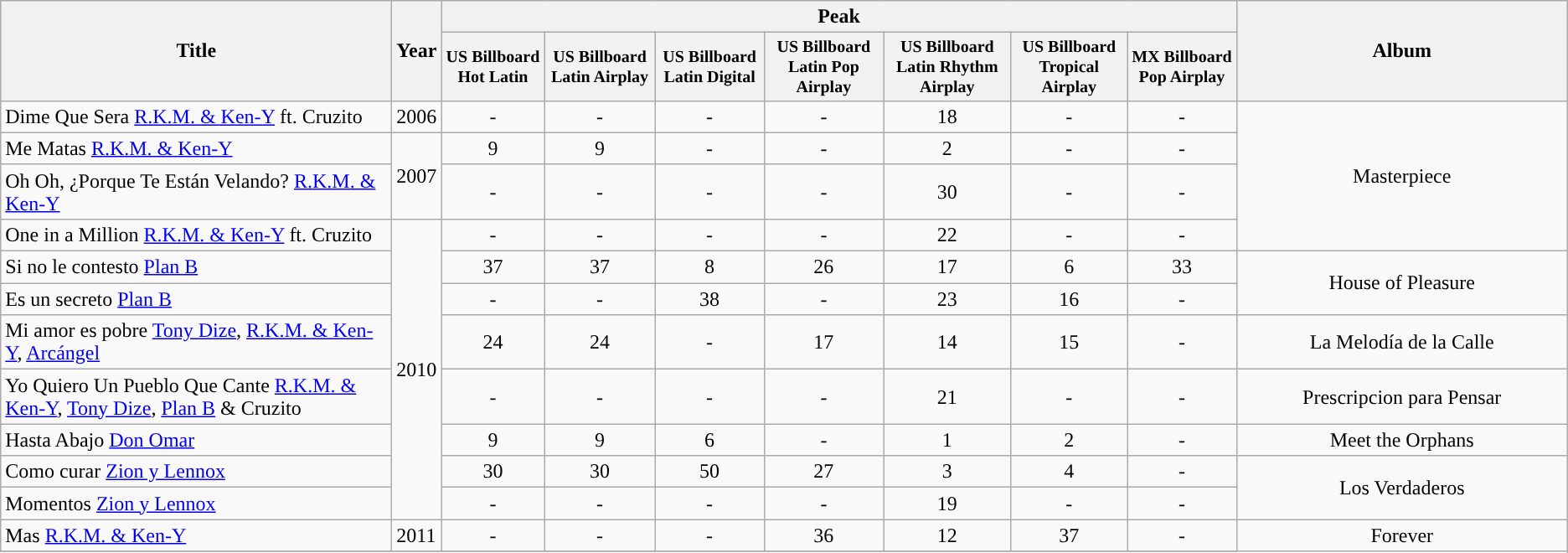<table class="wikitable plainrowheaders" style="text-align:center;">
<tr style="text-align: left;">
<th rowspan="2" style="width:19em;">Title</th>
<th rowspan="2">Year</th>
<th colspan="7">Peak</th>
<th rowspan="2" style="width:16em;">Album</th>
</tr>
<tr style="font-size: smaller;">
<th>US Billboard Hot Latin</th>
<th>US Billboard Latin Airplay</th>
<th>US Billboard Latin Digital</th>
<th>US Billboard Latin Pop Airplay</th>
<th>US Billboard Latin Rhythm Airplay</th>
<th>US Billboard Tropical Airplay</th>
<th>MX Billboard Pop Airplay</th>
</tr>
<tr>
<td style="text-align: left;">Dime Que Sera <span><a href='#'>R.K.M. & Ken-Y</a> ft. Cruzito</span></td>
<td style="text-align: left;" rowspan="1">2006</td>
<td>-</td>
<td>-</td>
<td>-</td>
<td>-</td>
<td>18</td>
<td>-</td>
<td>-</td>
<td " rowspan="4">Masterpiece</td>
</tr>
<tr>
<td style="text-align: left;">Me Matas <span><a href='#'>R.K.M. & Ken-Y</a></span></td>
<td style="text-align: left;" rowspan="2">2007</td>
<td>9</td>
<td>9</td>
<td>-</td>
<td>-</td>
<td>2</td>
<td>-</td>
<td>-</td>
</tr>
<tr>
<td style="text-align: left;">Oh Oh, ¿Porque Te Están Velando? <span><a href='#'>R.K.M. & Ken-Y</a></span></td>
<td>-</td>
<td>-</td>
<td>-</td>
<td>-</td>
<td>30</td>
<td>-</td>
<td>-</td>
</tr>
<tr>
<td style="text-align: left;">One in a Million <span><a href='#'>R.K.M. & Ken-Y</a> ft. Cruzito</span></td>
<td style="text-align: left;" rowspan="8">2010</td>
<td>-</td>
<td>-</td>
<td>-</td>
<td>-</td>
<td>22</td>
<td>-</td>
<td>-</td>
</tr>
<tr>
<td style="text-align: left;">Si no le contesto <span><a href='#'>Plan B</a></span></td>
<td>37</td>
<td>37</td>
<td>8</td>
<td>26</td>
<td>17</td>
<td>6</td>
<td>33</td>
<td " rowspan="2">House of Pleasure</td>
</tr>
<tr>
<td style="text-align: left;">Es un secreto <span><a href='#'>Plan B</a></span></td>
<td>-</td>
<td>-</td>
<td>38</td>
<td>-</td>
<td>23</td>
<td>16</td>
<td>-</td>
</tr>
<tr>
<td style="text-align: left;">Mi amor es pobre <span><a href='#'>Tony Dize</a>, <a href='#'>R.K.M. & Ken-Y</a>, <a href='#'>Arcángel</a></span></td>
<td>24</td>
<td>24</td>
<td>-</td>
<td>17</td>
<td>14</td>
<td>15</td>
<td>-</td>
<td " rowspan="1">La Melodía de la Calle</td>
</tr>
<tr>
<td style="text-align: left;">Yo Quiero Un Pueblo Que Cante <span><a href='#'>R.K.M. & Ken-Y</a>, <a href='#'>Tony Dize</a>, <a href='#'>Plan B</a> & Cruzito</span></td>
<td>-</td>
<td>-</td>
<td>-</td>
<td>-</td>
<td>21</td>
<td>-</td>
<td>-</td>
<td " rowspan="1">Prescripcion para Pensar</td>
</tr>
<tr>
<td style="text-align: left;">Hasta Abajo <span><a href='#'>Don Omar</a></span></td>
<td>9</td>
<td>9</td>
<td>6</td>
<td>-</td>
<td>1</td>
<td>2</td>
<td>-</td>
<td " rowspan="1">Meet the Orphans</td>
</tr>
<tr>
<td style="text-align: left;">Como curar <span><a href='#'>Zion y Lennox</a></span></td>
<td>30</td>
<td>30</td>
<td>50</td>
<td>27</td>
<td>3</td>
<td>4</td>
<td>-</td>
<td " rowspan="2">Los Verdaderos</td>
</tr>
<tr>
<td style="text-align: left;">Momentos <span><a href='#'>Zion y Lennox</a></span></td>
<td>-</td>
<td>-</td>
<td>-</td>
<td>-</td>
<td>19</td>
<td>-</td>
<td>-</td>
</tr>
<tr>
<td style="text-align: left;">Mas <span><a href='#'>R.K.M. & Ken-Y</a></span></td>
<td style="text-align: left;" rowspan="1">2011</td>
<td>-</td>
<td>-</td>
<td>-</td>
<td>36</td>
<td>12</td>
<td>37</td>
<td>-</td>
<td " rowspan="2">Forever</td>
</tr>
<tr>
</tr>
</table>
